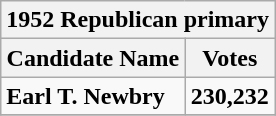<table class="wikitable">
<tr>
<th colspan="3">1952 Republican primary</th>
</tr>
<tr>
<th>Candidate Name</th>
<th colspan="2">Votes </th>
</tr>
<tr>
<td><strong>Earl T. Newbry </strong></td>
<td><strong>230,232</strong></td>
</tr>
<tr>
</tr>
</table>
